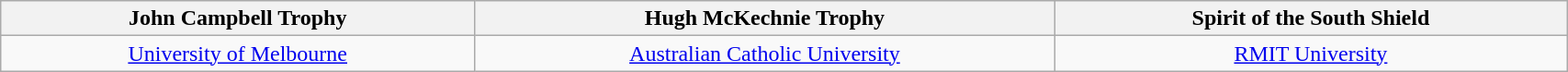<table class="wikitable unsortable" style="width:90%; font-size:100%; text-align:center;">
<tr>
<th><strong>John Campbell Trophy</strong></th>
<th><strong>Hugh McKechnie Trophy</strong></th>
<th><strong>Spirit of the South Shield</strong></th>
</tr>
<tr>
<td><a href='#'>University of Melbourne</a></td>
<td><a href='#'>Australian Catholic University</a></td>
<td><a href='#'>RMIT University</a></td>
</tr>
</table>
